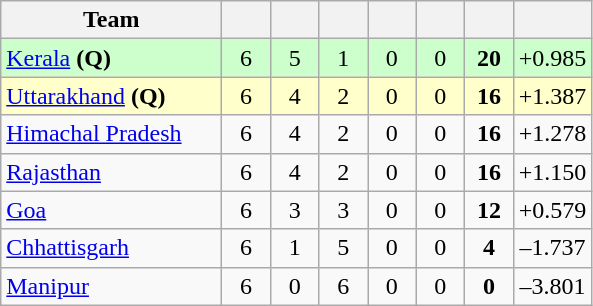<table class="wikitable" style="text-align:center">
<tr>
<th style="width:140px;">Team</th>
<th style="width:25px;"></th>
<th style="width:25px;"></th>
<th style="width:25px;"></th>
<th style="width:25px;"></th>
<th style="width:25px;"></th>
<th style="width:25px;"></th>
<th style="width:40px;"></th>
</tr>
<tr style="background:#cfc;">
<td style="text-align:left"><a href='#'>Kerala</a> <strong>(Q)</strong></td>
<td>6</td>
<td>5</td>
<td>1</td>
<td>0</td>
<td>0</td>
<td><strong>20</strong></td>
<td>+0.985</td>
</tr>
<tr style="background:#ffc;">
<td style="text-align:left"><a href='#'>Uttarakhand</a> <strong>(Q)</strong></td>
<td>6</td>
<td>4</td>
<td>2</td>
<td>0</td>
<td>0</td>
<td><strong>16</strong></td>
<td>+1.387</td>
</tr>
<tr>
<td style="text-align:left"><a href='#'>Himachal Pradesh</a></td>
<td>6</td>
<td>4</td>
<td>2</td>
<td>0</td>
<td>0</td>
<td><strong>16</strong></td>
<td>+1.278</td>
</tr>
<tr>
<td style="text-align:left"><a href='#'>Rajasthan</a></td>
<td>6</td>
<td>4</td>
<td>2</td>
<td>0</td>
<td>0</td>
<td><strong>16</strong></td>
<td>+1.150</td>
</tr>
<tr>
<td style="text-align:left"><a href='#'>Goa</a></td>
<td>6</td>
<td>3</td>
<td>3</td>
<td>0</td>
<td>0</td>
<td><strong>12</strong></td>
<td>+0.579</td>
</tr>
<tr>
<td style="text-align:left"><a href='#'>Chhattisgarh</a></td>
<td>6</td>
<td>1</td>
<td>5</td>
<td>0</td>
<td>0</td>
<td><strong>4</strong></td>
<td>–1.737</td>
</tr>
<tr>
<td style="text-align:left"><a href='#'>Manipur</a></td>
<td>6</td>
<td>0</td>
<td>6</td>
<td>0</td>
<td>0</td>
<td><strong>0</strong></td>
<td>–3.801</td>
</tr>
</table>
